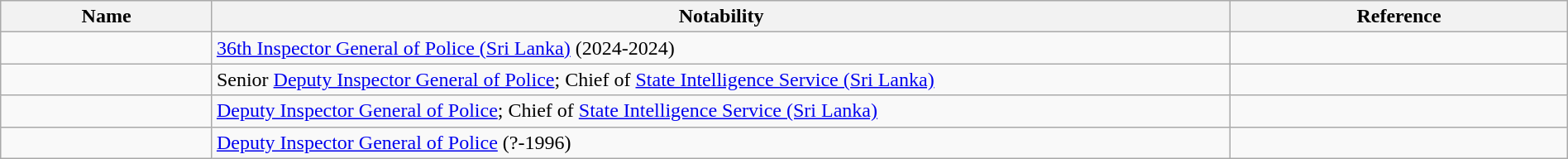<table class="wikitable sortable" style="width:100%">
<tr>
<th style="width:*;">Name</th>
<th style="width:65%;" class="unsortable">Notability</th>
<th style="width:*;" class="unsortable">Reference</th>
</tr>
<tr>
<td></td>
<td><a href='#'>36th Inspector General of Police (Sri Lanka)</a> (2024-2024)</td>
<td style="text-align:center;"></td>
</tr>
<tr>
<td></td>
<td>Senior <a href='#'>Deputy Inspector General of Police</a>; Chief of <a href='#'>State Intelligence Service (Sri Lanka)</a></td>
<td style="text-align:center;"></td>
</tr>
<tr>
<td></td>
<td><a href='#'>Deputy Inspector General of Police</a>; Chief of <a href='#'>State Intelligence Service (Sri Lanka)</a></td>
<td style="text-align:center;"></td>
</tr>
<tr>
<td></td>
<td><a href='#'>Deputy Inspector General of Police</a> (?-1996)</td>
<td style="text-align:center;"></td>
</tr>
</table>
